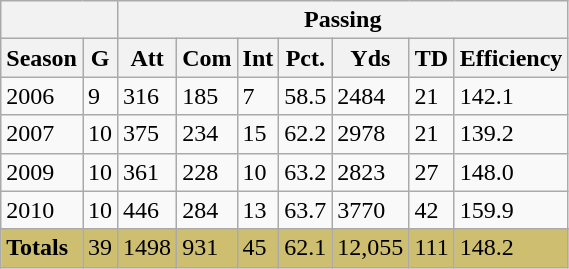<table class="wikitable">
<tr>
<th colspan="2"></th>
<th colspan="7">Passing</th>
</tr>
<tr>
<th>Season</th>
<th>G</th>
<th>Att</th>
<th>Com</th>
<th>Int</th>
<th>Pct.</th>
<th>Yds</th>
<th>TD</th>
<th>Efficiency</th>
</tr>
<tr>
<td>2006</td>
<td>9</td>
<td>316</td>
<td>185</td>
<td>7</td>
<td>58.5</td>
<td>2484</td>
<td>21</td>
<td>142.1</td>
</tr>
<tr>
<td>2007</td>
<td>10</td>
<td>375</td>
<td>234</td>
<td>15</td>
<td>62.2</td>
<td>2978</td>
<td>21</td>
<td>139.2</td>
</tr>
<tr>
<td>2009</td>
<td>10</td>
<td>361</td>
<td>228</td>
<td>10</td>
<td>63.2</td>
<td>2823</td>
<td>27</td>
<td>148.0</td>
</tr>
<tr>
<td>2010</td>
<td>10</td>
<td>446</td>
<td>284</td>
<td>13</td>
<td>63.7</td>
<td>3770</td>
<td>42</td>
<td>159.9</td>
</tr>
<tr>
</tr>
<tr style="background: #CEBE70;">
<td><strong>Totals</strong></td>
<td>39</td>
<td>1498</td>
<td>931</td>
<td>45</td>
<td>62.1</td>
<td>12,055</td>
<td>111</td>
<td>148.2</td>
</tr>
</table>
